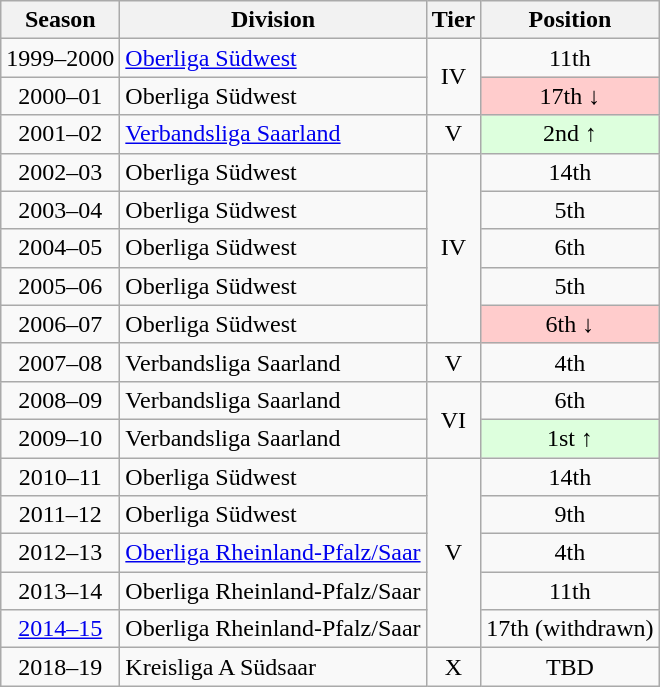<table class="wikitable">
<tr>
<th>Season</th>
<th>Division</th>
<th>Tier</th>
<th>Position</th>
</tr>
<tr align="center">
<td>1999–2000</td>
<td align="left"><a href='#'>Oberliga Südwest</a></td>
<td rowspan=2>IV</td>
<td>11th</td>
</tr>
<tr align="center">
<td>2000–01</td>
<td align="left">Oberliga Südwest</td>
<td style="background:#ffcccc">17th ↓</td>
</tr>
<tr align="center">
<td>2001–02</td>
<td align="left"><a href='#'>Verbandsliga Saarland</a></td>
<td>V</td>
<td style="background:#ddffdd">2nd ↑</td>
</tr>
<tr align="center">
<td>2002–03</td>
<td align="left">Oberliga Südwest</td>
<td rowspan=5>IV</td>
<td>14th</td>
</tr>
<tr align="center">
<td>2003–04</td>
<td align="left">Oberliga Südwest</td>
<td>5th</td>
</tr>
<tr align="center">
<td>2004–05</td>
<td align="left">Oberliga Südwest</td>
<td>6th</td>
</tr>
<tr align="center">
<td>2005–06</td>
<td align="left">Oberliga Südwest</td>
<td>5th</td>
</tr>
<tr align="center">
<td>2006–07</td>
<td align="left">Oberliga Südwest</td>
<td style="background:#ffcccc">6th ↓</td>
</tr>
<tr align="center">
<td>2007–08</td>
<td align="left">Verbandsliga Saarland</td>
<td>V</td>
<td>4th</td>
</tr>
<tr align="center">
<td>2008–09</td>
<td align="left">Verbandsliga Saarland</td>
<td rowspan=2>VI</td>
<td>6th</td>
</tr>
<tr align="center">
<td>2009–10</td>
<td align="left">Verbandsliga Saarland</td>
<td style="background:#ddffdd">1st ↑</td>
</tr>
<tr align="center">
<td>2010–11</td>
<td align="left">Oberliga Südwest</td>
<td rowspan=5>V</td>
<td>14th</td>
</tr>
<tr align="center">
<td>2011–12</td>
<td align="left">Oberliga Südwest</td>
<td>9th</td>
</tr>
<tr align="center">
<td>2012–13</td>
<td align="left"><a href='#'>Oberliga Rheinland-Pfalz/Saar</a></td>
<td>4th</td>
</tr>
<tr align="center">
<td>2013–14</td>
<td align="left">Oberliga Rheinland-Pfalz/Saar</td>
<td>11th</td>
</tr>
<tr align="center">
<td><a href='#'>2014–15</a></td>
<td align="left">Oberliga Rheinland-Pfalz/Saar</td>
<td>17th (withdrawn)</td>
</tr>
<tr align="center">
<td>2018–19</td>
<td align="left">Kreisliga A Südsaar</td>
<td>X</td>
<td>TBD</td>
</tr>
</table>
